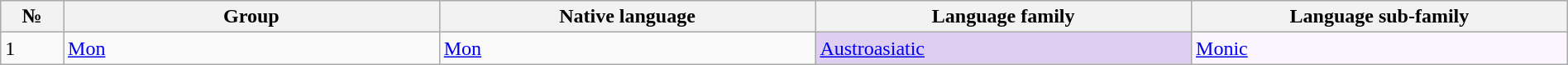<table class="wikitable sortable" width="100%">
<tr>
<th width="4%">№</th>
<th width="24%">Group</th>
<th width="24%">Native language</th>
<th width="24%">Language family</th>
<th width="24%">Language sub-family</th>
</tr>
<tr>
<td>1</td>
<td><a href='#'>Mon</a></td>
<td><a href='#'>Mon</a></td>
<td style="background:#DDCEF2;"><a href='#'>Austroasiatic</a></td>
<td style="background:#FAF5FF;"><a href='#'>Monic</a></td>
</tr>
</table>
